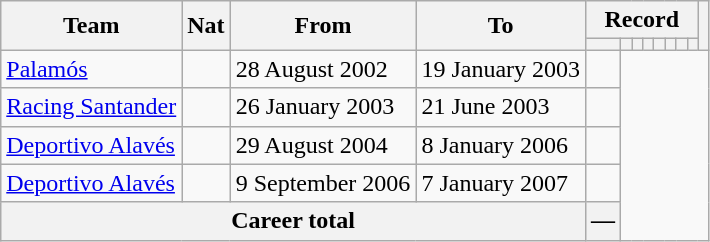<table class="wikitable" style="text-align: center">
<tr>
<th rowspan="2">Team</th>
<th rowspan="2">Nat</th>
<th rowspan="2">From</th>
<th rowspan="2">To</th>
<th colspan="8">Record</th>
<th rowspan=2></th>
</tr>
<tr>
<th></th>
<th></th>
<th></th>
<th></th>
<th></th>
<th></th>
<th></th>
<th></th>
</tr>
<tr>
<td align="left"><a href='#'>Palamós</a></td>
<td></td>
<td align=left>28 August 2002</td>
<td align=left>19 January 2003<br></td>
<td></td>
</tr>
<tr>
<td align="left"><a href='#'>Racing Santander</a></td>
<td></td>
<td align=left>26 January 2003</td>
<td align=left>21 June 2003<br></td>
<td></td>
</tr>
<tr>
<td align="left"><a href='#'>Deportivo Alavés</a></td>
<td></td>
<td align=left>29 August 2004</td>
<td align=left>8 January 2006<br></td>
<td></td>
</tr>
<tr>
<td align="left"><a href='#'>Deportivo Alavés</a></td>
<td></td>
<td align=left>9 September 2006</td>
<td align=left>7 January 2007<br></td>
<td></td>
</tr>
<tr>
<th colspan=4>Career total<br></th>
<th>—</th>
</tr>
</table>
